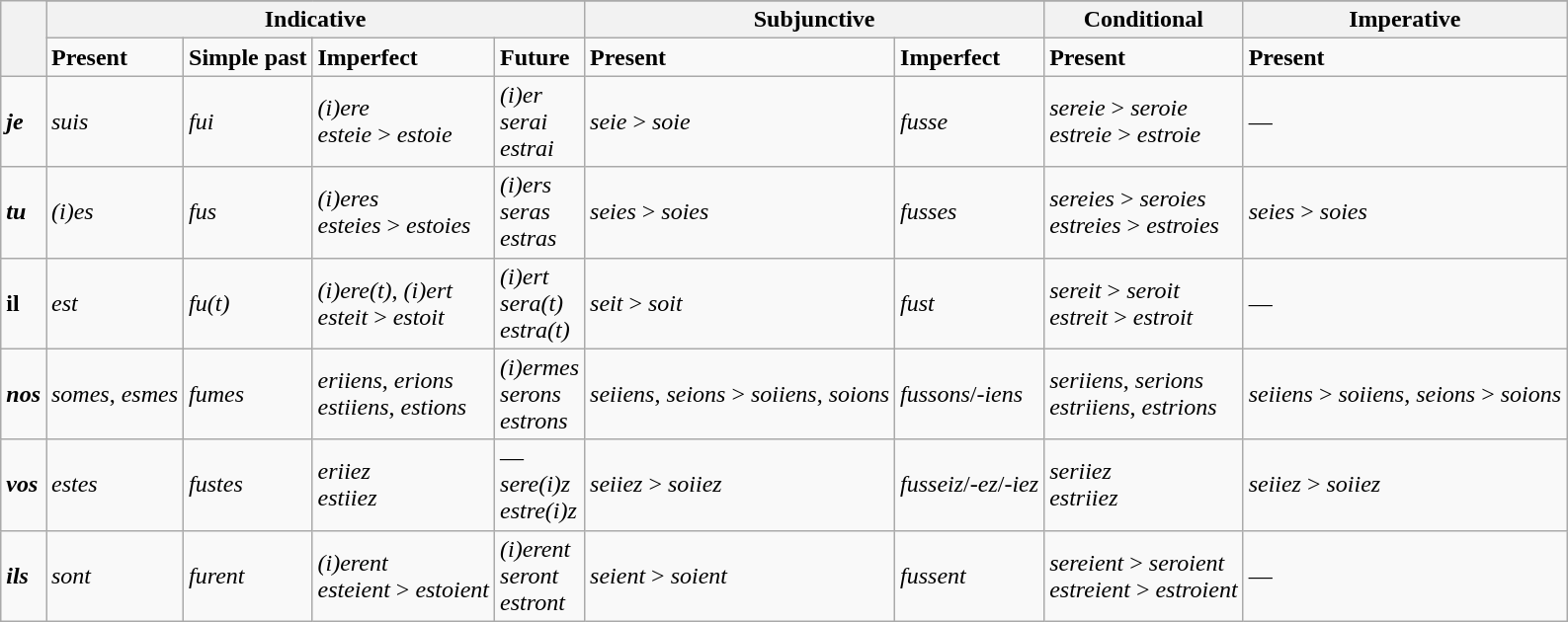<table class="wikitable">
<tr>
<th rowspan="3"> </th>
</tr>
<tr>
<th colspan="4" style="text-align: center;">Indicative</th>
<th colspan="2" style="text-align: center;">Subjunctive</th>
<th style="text-align: center;">Conditional</th>
<th style="text-align: center;">Imperative</th>
</tr>
<tr>
<td><strong>Present</strong></td>
<td><strong>Simple past</strong></td>
<td><strong>Imperfect</strong></td>
<td><strong>Future</strong></td>
<td><strong>Present</strong></td>
<td><strong>Imperfect</strong></td>
<td><strong>Present</strong></td>
<td><strong>Present</strong></td>
</tr>
<tr>
<td><strong><em>je</em></strong></td>
<td><em>suis</em></td>
<td><em>fui</em></td>
<td><em>(i)ere</em><br><em>esteie</em> > <em>estoie</em></td>
<td><em>(i)er</em><br><em>serai</em><br><em>estrai</em></td>
<td><em>seie</em> > <em>soie</em></td>
<td><em>fusse</em></td>
<td><em>sereie</em> > <em>seroie</em><br><em>estreie</em> > <em>estroie</em></td>
<td>—</td>
</tr>
<tr>
<td><strong><em>tu</em></strong></td>
<td><em>(i)es</em></td>
<td><em>fus</em></td>
<td><em>(i)eres</em><br><em>esteies</em> > <em>estoies</em></td>
<td><em>(i)ers</em><br><em>seras</em><br><em>estras</em></td>
<td><em>seies</em> > <em>soies</em></td>
<td><em>fusses</em></td>
<td><em>sereies</em> > <em>seroies</em><br><em>estreies</em> > <em>estroies</em></td>
<td><em>seies</em> > <em>soies</em></td>
</tr>
<tr>
<td><strong>il</strong></td>
<td><em>est</em></td>
<td><em>fu(t)</em></td>
<td><em>(i)ere(t)</em>, <em>(i)ert</em><br><em>esteit</em> > <em>estoit</em></td>
<td><em>(i)ert</em><br><em>sera(t)</em><br><em>estra(t)</em></td>
<td><em>seit</em> > <em>soit</em></td>
<td><em>fust</em></td>
<td><em>sereit</em> > <em>seroit</em><br><em>estreit</em> > <em>estroit</em></td>
<td>—</td>
</tr>
<tr>
<td><strong><em>nos</em></strong></td>
<td><em>somes</em>, <em>esmes</em></td>
<td><em>fumes</em></td>
<td><em>eriiens</em>, <em>erions</em><br><em>estiiens</em>, <em>estions</em></td>
<td><em>(i)ermes</em><br><em>serons</em><br><em>estrons</em></td>
<td><em>seiiens</em>, <em>seions</em> > <em>soiiens</em>, <em>soions</em></td>
<td><em>fussons</em>/<em>-iens</em></td>
<td><em>seriiens</em>, <em>serions</em><br><em>estriiens</em>, <em>estrions</em></td>
<td><em>seiiens</em> > <em>soiiens</em>, <em>seions</em> > <em>soions</em></td>
</tr>
<tr>
<td><strong><em>vos</em></strong></td>
<td><em>estes</em></td>
<td><em>fustes</em></td>
<td><em>eriiez</em><br><em>estiiez</em></td>
<td>—<br><em>sere(i)z</em><br><em>estre(i)z</em></td>
<td><em>seiiez</em> > <em>soiiez</em></td>
<td><em>fusseiz</em>/<em>-ez</em>/<em>-iez</em></td>
<td><em>seriiez</em><br><em>estriiez</em></td>
<td><em>seiiez</em> > <em>soiiez</em></td>
</tr>
<tr>
<td><strong><em>ils</em></strong></td>
<td><em>sont</em></td>
<td><em>furent</em></td>
<td><em>(i)erent</em><br><em>esteient</em> > <em>estoient</em></td>
<td><em>(i)erent</em><br><em>seront</em><br><em>estront</em></td>
<td><em>seient</em> > <em>soient</em></td>
<td><em>fussent</em></td>
<td><em>sereient</em> > <em>seroient</em><br><em>estreient</em> > <em>estroient</em></td>
<td>—</td>
</tr>
</table>
